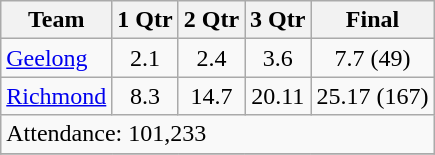<table class="wikitable">
<tr>
<th>Team</th>
<th>1 Qtr</th>
<th>2 Qtr</th>
<th>3 Qtr</th>
<th>Final</th>
</tr>
<tr>
<td><a href='#'>Geelong</a></td>
<td align=center>2.1</td>
<td align=center>2.4</td>
<td align=center>3.6</td>
<td align=center>7.7 (49)</td>
</tr>
<tr>
<td><a href='#'>Richmond</a></td>
<td align=center>8.3</td>
<td align=center>14.7</td>
<td align=center>20.11</td>
<td align=center>25.17 (167)</td>
</tr>
<tr>
<td colspan=5>Attendance: 101,233</td>
</tr>
<tr>
</tr>
</table>
